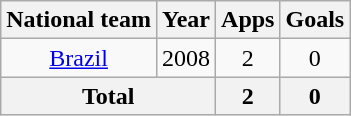<table class="wikitable" style="text-align:center">
<tr>
<th>National team</th>
<th>Year</th>
<th>Apps</th>
<th>Goals</th>
</tr>
<tr>
<td><a href='#'>Brazil</a></td>
<td>2008</td>
<td>2</td>
<td>0</td>
</tr>
<tr>
<th colspan="2">Total</th>
<th>2</th>
<th>0</th>
</tr>
</table>
